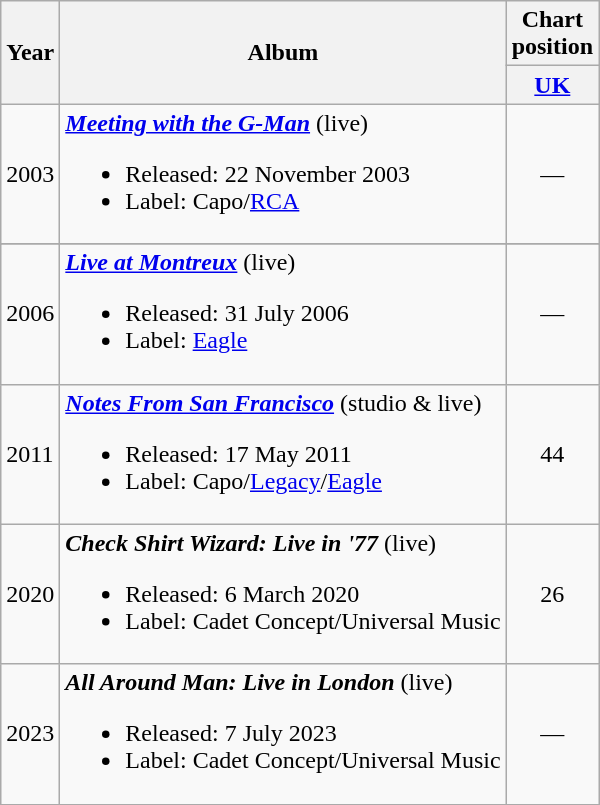<table class="wikitable">
<tr>
<th rowspan="2">Year</th>
<th rowspan="2">Album</th>
<th colspan-"3">Chart<br>position</th>
</tr>
<tr>
<th><a href='#'>UK</a><br></th>
</tr>
<tr>
<td>2003</td>
<td><strong><em><a href='#'>Meeting with the G-Man</a></em></strong> (live)<br><ul><li>Released: 22 November 2003</li><li>Label: Capo/<a href='#'>RCA</a></li></ul></td>
<td align="center">—</td>
</tr>
<tr>
</tr>
<tr>
<td>2006</td>
<td><strong><em><a href='#'>Live at Montreux</a></em></strong> (live)<br><ul><li>Released: 31 July 2006</li><li>Label: <a href='#'>Eagle</a></li></ul></td>
<td align="center">—</td>
</tr>
<tr>
<td>2011</td>
<td><strong><em><a href='#'>Notes From San Francisco</a></em></strong> (studio & live)<br><ul><li>Released: 17 May 2011</li><li>Label: Capo/<a href='#'>Legacy</a>/<a href='#'>Eagle</a></li></ul></td>
<td align="center">44</td>
</tr>
<tr>
<td>2020</td>
<td><strong><em>Check Shirt Wizard: Live in '77</em></strong> (live)<br><ul><li>Released: 6 March 2020</li><li>Label: Cadet Concept/Universal Music</li></ul></td>
<td align="center">26</td>
</tr>
<tr>
<td>2023</td>
<td><strong><em>All Around Man: Live in London</em></strong> (live)<br><ul><li>Released: 7 July 2023</li><li>Label: Cadet Concept/Universal Music</li></ul></td>
<td align="center">—</td>
</tr>
</table>
